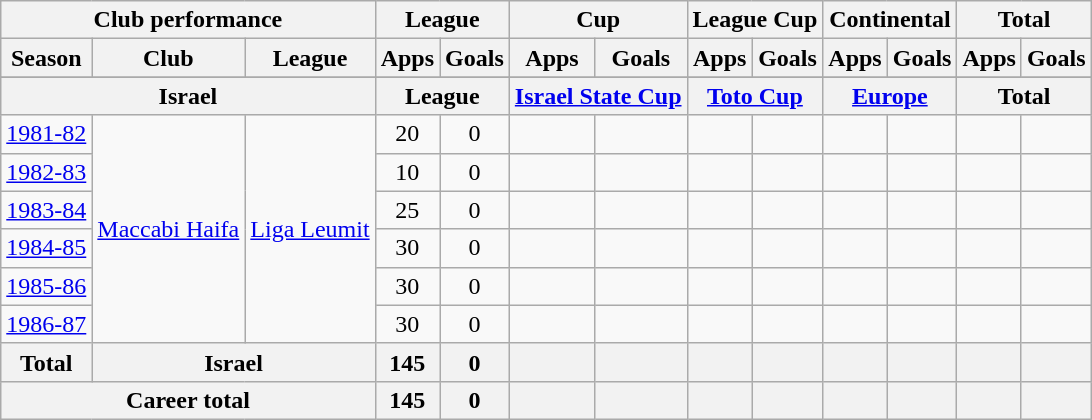<table class="wikitable" style="text-align:center">
<tr>
<th colspan=3>Club performance</th>
<th colspan=2>League</th>
<th colspan=2>Cup</th>
<th colspan=2>League Cup</th>
<th colspan=2>Continental</th>
<th colspan=2>Total</th>
</tr>
<tr>
<th>Season</th>
<th>Club</th>
<th>League</th>
<th>Apps</th>
<th>Goals</th>
<th>Apps</th>
<th>Goals</th>
<th>Apps</th>
<th>Goals</th>
<th>Apps</th>
<th>Goals</th>
<th>Apps</th>
<th>Goals</th>
</tr>
<tr>
</tr>
<tr>
<th colspan=3>Israel</th>
<th colspan=2>League</th>
<th colspan=2><a href='#'>Israel State Cup</a></th>
<th colspan=2><a href='#'>Toto Cup</a></th>
<th colspan=2><a href='#'>Europe</a></th>
<th colspan=2>Total</th>
</tr>
<tr>
<td><a href='#'>1981-82</a></td>
<td rowspan="6"><a href='#'>Maccabi Haifa</a></td>
<td rowspan="6"><a href='#'>Liga Leumit</a></td>
<td>20</td>
<td>0</td>
<td></td>
<td></td>
<td></td>
<td></td>
<td></td>
<td></td>
<td></td>
<td></td>
</tr>
<tr>
<td><a href='#'>1982-83</a></td>
<td>10</td>
<td>0</td>
<td></td>
<td></td>
<td></td>
<td></td>
<td></td>
<td></td>
<td></td>
<td></td>
</tr>
<tr>
<td><a href='#'>1983-84</a></td>
<td>25</td>
<td>0</td>
<td></td>
<td></td>
<td></td>
<td></td>
<td></td>
<td></td>
<td></td>
<td></td>
</tr>
<tr>
<td><a href='#'>1984-85</a></td>
<td>30</td>
<td>0</td>
<td></td>
<td></td>
<td></td>
<td></td>
<td></td>
<td></td>
<td></td>
<td></td>
</tr>
<tr>
<td><a href='#'>1985-86</a></td>
<td>30</td>
<td>0</td>
<td></td>
<td></td>
<td></td>
<td></td>
<td></td>
<td></td>
<td></td>
<td></td>
</tr>
<tr>
<td><a href='#'>1986-87</a></td>
<td>30</td>
<td>0</td>
<td></td>
<td></td>
<td></td>
<td></td>
<td></td>
<td></td>
<td></td>
<td></td>
</tr>
<tr>
<th rowspan=1>Total</th>
<th colspan=2>Israel</th>
<th>145</th>
<th>0</th>
<th></th>
<th></th>
<th></th>
<th></th>
<th></th>
<th></th>
<th></th>
<th></th>
</tr>
<tr>
<th colspan=3>Career total</th>
<th>145</th>
<th>0</th>
<th></th>
<th></th>
<th></th>
<th></th>
<th></th>
<th></th>
<th></th>
<th></th>
</tr>
</table>
